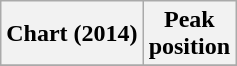<table class="wikitable plainrowheaders" style="text-align:center;">
<tr>
<th scope="col">Chart (2014)</th>
<th scope="col">Peak<br>position</th>
</tr>
<tr>
</tr>
</table>
